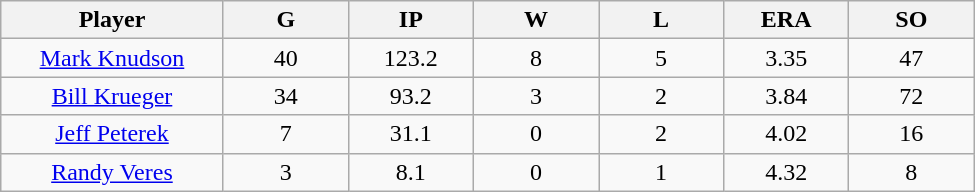<table class="wikitable sortable">
<tr>
<th bgcolor="#DDDDFF" width="16%">Player</th>
<th bgcolor="#DDDDFF" width="9%">G</th>
<th bgcolor="#DDDDFF" width="9%">IP</th>
<th bgcolor="#DDDDFF" width="9%">W</th>
<th bgcolor="#DDDDFF" width="9%">L</th>
<th bgcolor="#DDDDFF" width="9%">ERA</th>
<th bgcolor="#DDDDFF" width="9%">SO</th>
</tr>
<tr align=center>
<td><a href='#'>Mark Knudson</a></td>
<td>40</td>
<td>123.2</td>
<td>8</td>
<td>5</td>
<td>3.35</td>
<td>47</td>
</tr>
<tr align=center>
<td><a href='#'>Bill Krueger</a></td>
<td>34</td>
<td>93.2</td>
<td>3</td>
<td>2</td>
<td>3.84</td>
<td>72</td>
</tr>
<tr align=center>
<td><a href='#'>Jeff Peterek</a></td>
<td>7</td>
<td>31.1</td>
<td>0</td>
<td>2</td>
<td>4.02</td>
<td>16</td>
</tr>
<tr align=center>
<td><a href='#'>Randy Veres</a></td>
<td>3</td>
<td>8.1</td>
<td>0</td>
<td>1</td>
<td>4.32</td>
<td>8</td>
</tr>
</table>
